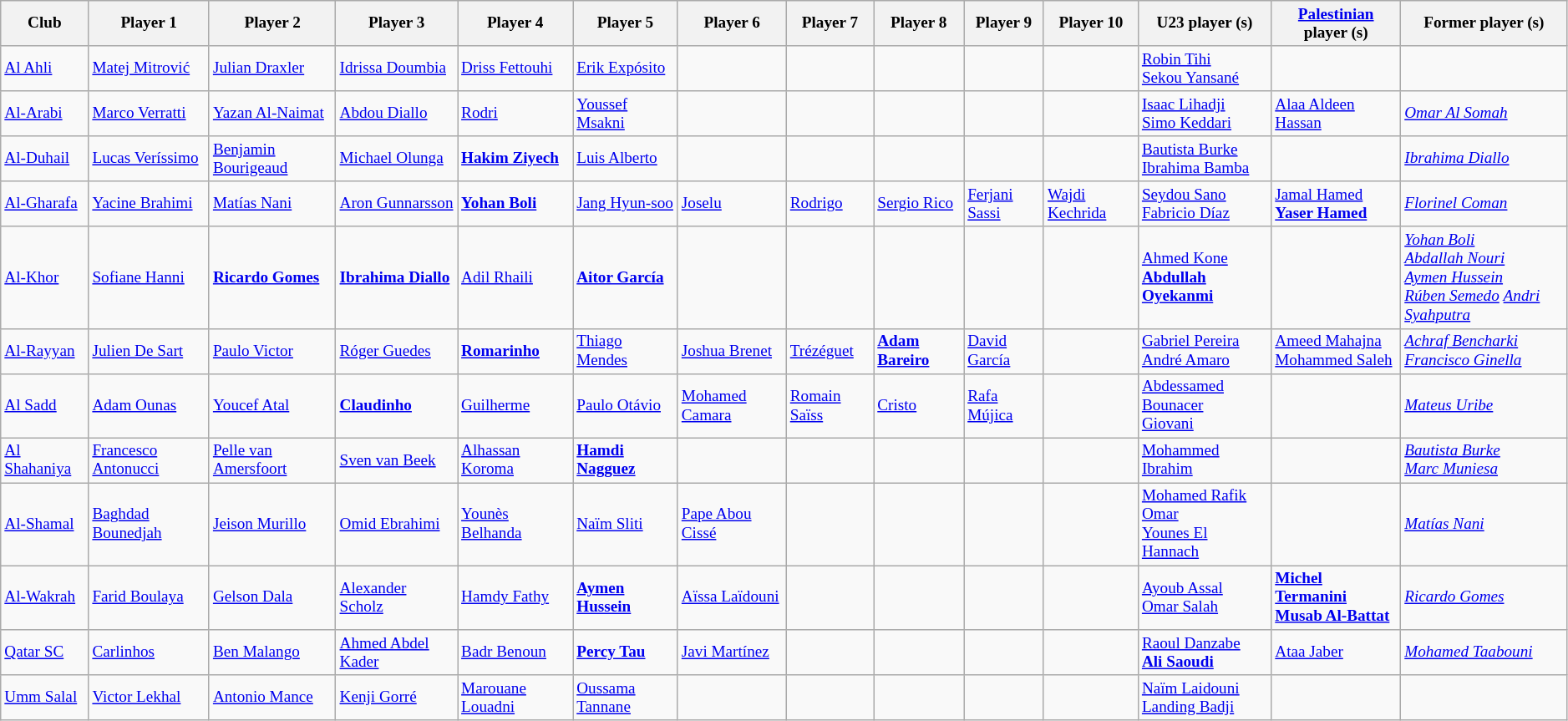<table class="wikitable" style="font-size:80%;">
<tr>
<th>Club</th>
<th>Player 1</th>
<th>Player 2</th>
<th>Player 3</th>
<th>Player 4</th>
<th>Player 5</th>
<th>Player 6</th>
<th>Player 7</th>
<th>Player 8</th>
<th>Player 9</th>
<th>Player 10</th>
<th>U23 player (s)</th>
<th><a href='#'>Palestinian</a> player (s)</th>
<th>Former player (s)</th>
</tr>
<tr>
<td><a href='#'>Al Ahli</a></td>
<td> <a href='#'>Matej Mitrović</a></td>
<td> <a href='#'>Julian Draxler</a></td>
<td> <a href='#'>Idrissa Doumbia</a></td>
<td> <a href='#'>Driss Fettouhi</a></td>
<td> <a href='#'>Erik Expósito</a></td>
<td></td>
<td></td>
<td></td>
<td></td>
<td></td>
<td> <a href='#'>Robin Tihi</a><br> <a href='#'>Sekou Yansané</a></td>
<td></td>
<td></td>
</tr>
<tr>
<td><a href='#'>Al-Arabi</a></td>
<td> <a href='#'>Marco Verratti</a></td>
<td> <a href='#'>Yazan Al-Naimat</a></td>
<td> <a href='#'>Abdou Diallo</a></td>
<td> <a href='#'>Rodri</a></td>
<td> <a href='#'>Youssef Msakni</a></td>
<td></td>
<td></td>
<td></td>
<td></td>
<td></td>
<td> <a href='#'>Isaac Lihadji</a><br> <a href='#'>Simo Keddari</a></td>
<td> <a href='#'>Alaa Aldeen Hassan</a></td>
<td> <em><a href='#'>Omar Al Somah</a></em></td>
</tr>
<tr>
<td><a href='#'>Al-Duhail</a></td>
<td> <a href='#'>Lucas Veríssimo</a></td>
<td> <a href='#'>Benjamin Bourigeaud</a></td>
<td> <a href='#'>Michael Olunga</a></td>
<td> <strong><a href='#'>Hakim Ziyech</a></strong></td>
<td> <a href='#'>Luis Alberto</a></td>
<td></td>
<td></td>
<td></td>
<td></td>
<td></td>
<td> <a href='#'>Bautista Burke</a><br> <a href='#'>Ibrahima Bamba</a></td>
<td></td>
<td> <em><a href='#'>Ibrahima Diallo</a></em></td>
</tr>
<tr>
<td><a href='#'>Al-Gharafa</a></td>
<td> <a href='#'>Yacine Brahimi</a></td>
<td> <a href='#'>Matías Nani</a></td>
<td> <a href='#'>Aron Gunnarsson</a></td>
<td> <strong><a href='#'>Yohan Boli</a></strong></td>
<td> <a href='#'>Jang Hyun-soo</a></td>
<td> <a href='#'>Joselu</a></td>
<td> <a href='#'>Rodrigo</a></td>
<td> <a href='#'>Sergio Rico</a></td>
<td> <a href='#'>Ferjani Sassi</a></td>
<td> <a href='#'>Wajdi Kechrida</a></td>
<td> <a href='#'>Seydou Sano</a><br> <a href='#'>Fabricio Díaz</a></td>
<td> <a href='#'>Jamal Hamed</a><br> <strong><a href='#'>Yaser Hamed</a></strong></td>
<td> <em><a href='#'>Florinel Coman</a></em></td>
</tr>
<tr>
<td><a href='#'>Al-Khor</a></td>
<td> <a href='#'>Sofiane Hanni</a></td>
<td> <strong><a href='#'>Ricardo Gomes</a></strong></td>
<td> <strong><a href='#'>Ibrahima Diallo</a></strong></td>
<td> <a href='#'>Adil Rhaili</a></td>
<td> <strong><a href='#'>Aitor García</a></strong></td>
<td></td>
<td></td>
<td></td>
<td></td>
<td></td>
<td> <a href='#'>Ahmed Kone</a><br> <strong><a href='#'>Abdullah Oyekanmi</a></strong></td>
<td></td>
<td> <em><a href='#'>Yohan Boli</a></em><br> <em><a href='#'>Abdallah Nouri</a></em><br> <em><a href='#'>Aymen Hussein</a></em><br> <em><a href='#'>Rúben Semedo</a></em>  <em><a href='#'>Andri Syahputra</a></em></td>
</tr>
<tr>
<td><a href='#'>Al-Rayyan</a></td>
<td> <a href='#'>Julien De Sart</a></td>
<td> <a href='#'>Paulo Victor</a></td>
<td> <a href='#'>Róger Guedes</a></td>
<td> <strong><a href='#'>Romarinho</a></strong></td>
<td> <a href='#'>Thiago Mendes</a></td>
<td> <a href='#'>Joshua Brenet</a></td>
<td> <a href='#'>Trézéguet</a></td>
<td> <strong><a href='#'>Adam Bareiro</a></strong></td>
<td> <a href='#'>David García</a></td>
<td></td>
<td> <a href='#'>Gabriel Pereira</a><br> <a href='#'>André Amaro</a></td>
<td> <a href='#'>Ameed Mahajna</a><br> <a href='#'>Mohammed Saleh</a></td>
<td> <em><a href='#'>Achraf Bencharki</a></em><br> <em><a href='#'>Francisco Ginella</a></em></td>
</tr>
<tr>
<td><a href='#'>Al Sadd</a></td>
<td> <a href='#'>Adam Ounas</a></td>
<td> <a href='#'>Youcef Atal</a></td>
<td> <strong><a href='#'>Claudinho</a></strong></td>
<td> <a href='#'>Guilherme</a></td>
<td> <a href='#'>Paulo Otávio</a></td>
<td> <a href='#'>Mohamed Camara</a></td>
<td> <a href='#'>Romain Saïss</a></td>
<td> <a href='#'>Cristo</a></td>
<td> <a href='#'>Rafa Mújica</a></td>
<td></td>
<td> <a href='#'>Abdessamed Bounacer</a><br> <a href='#'>Giovani</a></td>
<td></td>
<td> <em><a href='#'>Mateus Uribe</a></em></td>
</tr>
<tr>
<td><a href='#'>Al Shahaniya</a></td>
<td> <a href='#'>Francesco Antonucci</a></td>
<td> <a href='#'>Pelle van Amersfoort</a></td>
<td> <a href='#'>Sven van Beek</a></td>
<td> <a href='#'>Alhassan Koroma</a></td>
<td> <strong><a href='#'>Hamdi Nagguez</a></strong></td>
<td></td>
<td></td>
<td></td>
<td></td>
<td></td>
<td> <a href='#'>Mohammed Ibrahim</a></td>
<td></td>
<td> <em><a href='#'>Bautista Burke</a></em><br> <em><a href='#'>Marc Muniesa</a></em></td>
</tr>
<tr>
<td><a href='#'>Al-Shamal</a></td>
<td> <a href='#'>Baghdad Bounedjah</a></td>
<td> <a href='#'>Jeison Murillo</a></td>
<td> <a href='#'>Omid Ebrahimi</a></td>
<td> <a href='#'>Younès Belhanda</a></td>
<td> <a href='#'>Naïm Sliti</a></td>
<td> <a href='#'>Pape Abou Cissé</a></td>
<td></td>
<td></td>
<td></td>
<td></td>
<td> <a href='#'>Mohamed Rafik Omar</a><br> <a href='#'>Younes El Hannach</a></td>
<td></td>
<td> <em><a href='#'>Matías Nani</a></em></td>
</tr>
<tr>
<td><a href='#'>Al-Wakrah</a></td>
<td> <a href='#'>Farid Boulaya</a></td>
<td> <a href='#'>Gelson Dala</a></td>
<td> <a href='#'>Alexander Scholz</a></td>
<td> <a href='#'>Hamdy Fathy</a></td>
<td> <strong><a href='#'>Aymen Hussein</a></strong></td>
<td> <a href='#'>Aïssa Laïdouni</a></td>
<td></td>
<td></td>
<td></td>
<td></td>
<td> <a href='#'>Ayoub Assal</a><br> <a href='#'>Omar Salah</a></td>
<td> <strong><a href='#'>Michel Termanini</a></strong><br> <strong><a href='#'>Musab Al-Battat</a></strong></td>
<td> <em><a href='#'>Ricardo Gomes</a></em></td>
</tr>
<tr>
<td><a href='#'>Qatar SC</a></td>
<td> <a href='#'>Carlinhos</a></td>
<td> <a href='#'>Ben Malango</a></td>
<td> <a href='#'>Ahmed Abdel Kader</a></td>
<td> <a href='#'>Badr Benoun</a></td>
<td> <strong><a href='#'>Percy Tau</a></strong></td>
<td> <a href='#'>Javi Martínez</a></td>
<td></td>
<td></td>
<td></td>
<td></td>
<td> <a href='#'>Raoul Danzabe</a><br> <strong><a href='#'>Ali Saoudi</a></strong></td>
<td> <a href='#'>Ataa Jaber</a></td>
<td> <em><a href='#'>Mohamed Taabouni</a></em></td>
</tr>
<tr>
<td><a href='#'>Umm Salal</a></td>
<td> <a href='#'>Victor Lekhal</a></td>
<td> <a href='#'>Antonio Mance</a></td>
<td> <a href='#'>Kenji Gorré</a></td>
<td> <a href='#'>Marouane Louadni</a></td>
<td> <a href='#'>Oussama Tannane</a></td>
<td></td>
<td></td>
<td></td>
<td></td>
<td></td>
<td> <a href='#'>Naïm Laidouni</a><br> <a href='#'>Landing Badji</a></td>
<td></td>
<td></td>
</tr>
</table>
